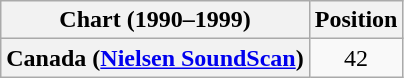<table class="wikitable plainrowheaders" style="text-align:center">
<tr>
<th scope="col">Chart (1990–1999)</th>
<th scope="col">Position</th>
</tr>
<tr>
<th scope="row">Canada (<a href='#'>Nielsen SoundScan</a>)</th>
<td>42</td>
</tr>
</table>
